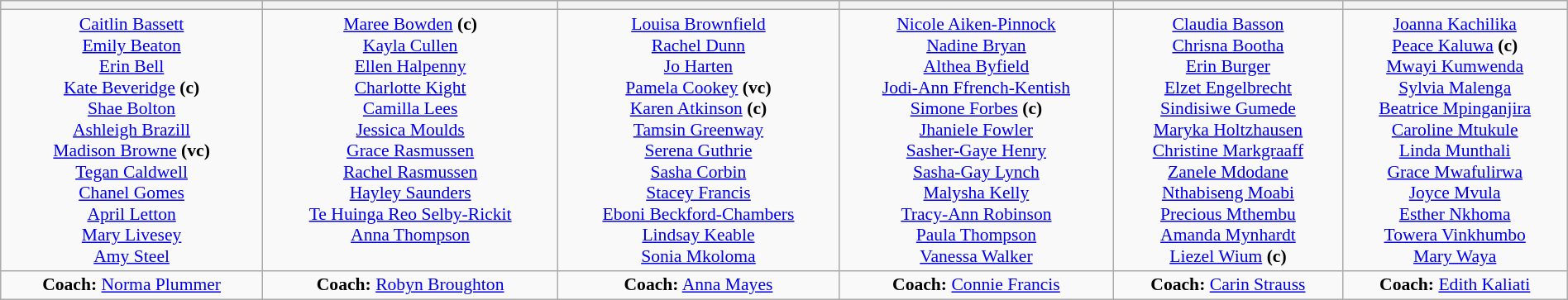<table class=wikitable width=100% style="text-align:center; font-size:90%">
<tr>
<th></th>
<th></th>
<th></th>
<th></th>
<th></th>
<th></th>
</tr>
<tr valign=top>
<td> <a href='#'>Caitlin Bassett</a> <br><a href='#'>Emily Beaton</a> <br><a href='#'>Erin Bell</a> <br><a href='#'>Kate Beveridge</a> <strong>(c)</strong> <br><a href='#'>Shae Bolton</a> <br><a href='#'>Ashleigh Brazill</a> <br><a href='#'>Madison Browne</a> <strong>(vc)</strong> <br><a href='#'>Tegan Caldwell</a> <br><a href='#'>Chanel Gomes</a> <br><a href='#'>April Letton</a> <br><a href='#'>Mary Livesey</a> <br><a href='#'>Amy Steel</a></td>
<td><a href='#'>Maree Bowden</a> <strong>(c)</strong> <br><a href='#'>Kayla Cullen</a> <br><a href='#'>Ellen Halpenny</a> <br><a href='#'>Charlotte Kight</a> <br><a href='#'>Camilla Lees</a> <br><a href='#'>Jessica Moulds</a> <br><a href='#'>Grace Rasmussen</a> <br><a href='#'>Rachel Rasmussen</a> <br><a href='#'>Hayley Saunders</a> <br><a href='#'>Te Huinga Reo Selby-Rickit</a> <br><a href='#'>Anna Thompson</a></td>
<td><a href='#'>Louisa Brownfield</a> <br><a href='#'>Rachel Dunn</a> <br><a href='#'>Jo Harten</a> <br><a href='#'>Pamela Cookey</a> <strong>(vc)</strong> <br><a href='#'>Karen Atkinson</a> <strong>(c)</strong> <br><a href='#'>Tamsin Greenway</a> <br><a href='#'>Serena Guthrie</a> <br><a href='#'>Sasha Corbin</a> <br><a href='#'>Stacey Francis</a> <br><a href='#'>Eboni Beckford-Chambers</a> <br><a href='#'>Lindsay Keable</a> <br><a href='#'>Sonia Mkoloma</a></td>
<td><a href='#'>Nicole Aiken-Pinnock</a> <br><a href='#'>Nadine Bryan</a> <br><a href='#'>Althea Byfield</a> <br><a href='#'>Jodi-Ann Ffrench-Kentish</a> <br><a href='#'>Simone Forbes</a> <strong>(c)</strong> <br><a href='#'>Jhaniele Fowler</a> <br><a href='#'>Sasher-Gaye Henry</a> <br><a href='#'>Sasha-Gay Lynch</a> <br><a href='#'>Malysha Kelly</a> <br><a href='#'>Tracy-Ann Robinson</a> <br><a href='#'>Paula Thompson</a> <br><a href='#'>Vanessa Walker</a></td>
<td><a href='#'>Claudia Basson</a> <br> <a href='#'>Chrisna Bootha</a> <br><a href='#'>Erin Burger</a> <br><a href='#'>Elzet Engelbrecht</a> <br><a href='#'>Sindisiwe Gumede</a> <br><a href='#'>Maryka Holtzhausen</a> <br><a href='#'>Christine Markgraaff</a> <br><a href='#'>Zanele Mdodane</a> <br><a href='#'>Nthabiseng Moabi</a> <br><a href='#'>Precious Mthembu</a> <br><a href='#'>Amanda Mynhardt</a> <br><a href='#'>Liezel Wium</a> <strong>(c)</strong></td>
<td><a href='#'>Joanna Kachilika</a> <br><a href='#'>Peace Kaluwa</a> <strong>(c)</strong><br><a href='#'>Mwayi Kumwenda</a> <br><a href='#'>Sylvia Malenga</a> <br><a href='#'>Beatrice Mpinganjira</a> <br><a href='#'>Caroline Mtukule</a> <br><a href='#'>Linda Munthali</a> <br><a href='#'>Grace Mwafulirwa</a> <br><a href='#'>Joyce Mvula</a> <br><a href='#'>Esther Nkhoma</a> <br><a href='#'>Towera Vinkhumbo</a> <br><a href='#'>Mary Waya</a></td>
</tr>
<tr>
<td> <strong>Coach:</strong> <a href='#'>Norma Plummer</a></td>
<td> <strong>Coach:</strong> <a href='#'>Robyn Broughton</a></td>
<td> <strong>Coach:</strong> <a href='#'>Anna Mayes</a></td>
<td> <strong>Coach:</strong> <a href='#'>Connie Francis</a></td>
<td> <strong>Coach:</strong> <a href='#'>Carin Strauss</a></td>
<td> <strong>Coach:</strong> <a href='#'>Edith Kaliati</a></td>
</tr>
</table>
